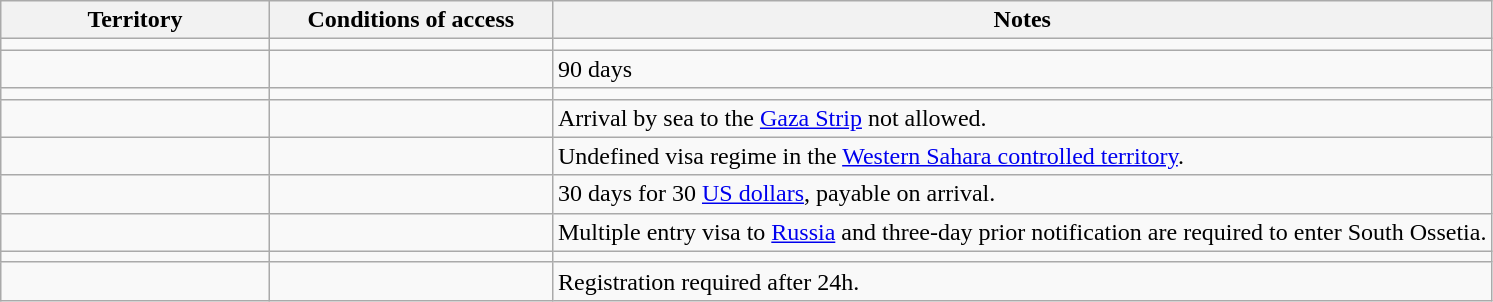<table class="wikitable" style="text-align: left; table-layout: fixed;">
<tr>
<th width="18%">Territory</th>
<th width="19%">Conditions of access</th>
<th>Notes</th>
</tr>
<tr>
<td></td>
<td></td>
<td></td>
</tr>
<tr>
<td></td>
<td></td>
<td>90 days</td>
</tr>
<tr>
<td></td>
<td></td>
<td></td>
</tr>
<tr>
<td></td>
<td></td>
<td>Arrival by sea to the <a href='#'>Gaza Strip</a> not allowed.</td>
</tr>
<tr>
<td></td>
<td></td>
<td>Undefined visa regime in the <a href='#'>Western Sahara controlled territory</a>.</td>
</tr>
<tr>
<td></td>
<td></td>
<td>30 days for 30 <a href='#'>US dollars</a>, payable on arrival.</td>
</tr>
<tr>
<td></td>
<td></td>
<td>Multiple entry visa to <a href='#'>Russia</a> and three-day prior notification are required to enter South Ossetia.</td>
</tr>
<tr>
<td></td>
<td></td>
<td></td>
</tr>
<tr>
<td></td>
<td></td>
<td>Registration required after 24h.</td>
</tr>
</table>
